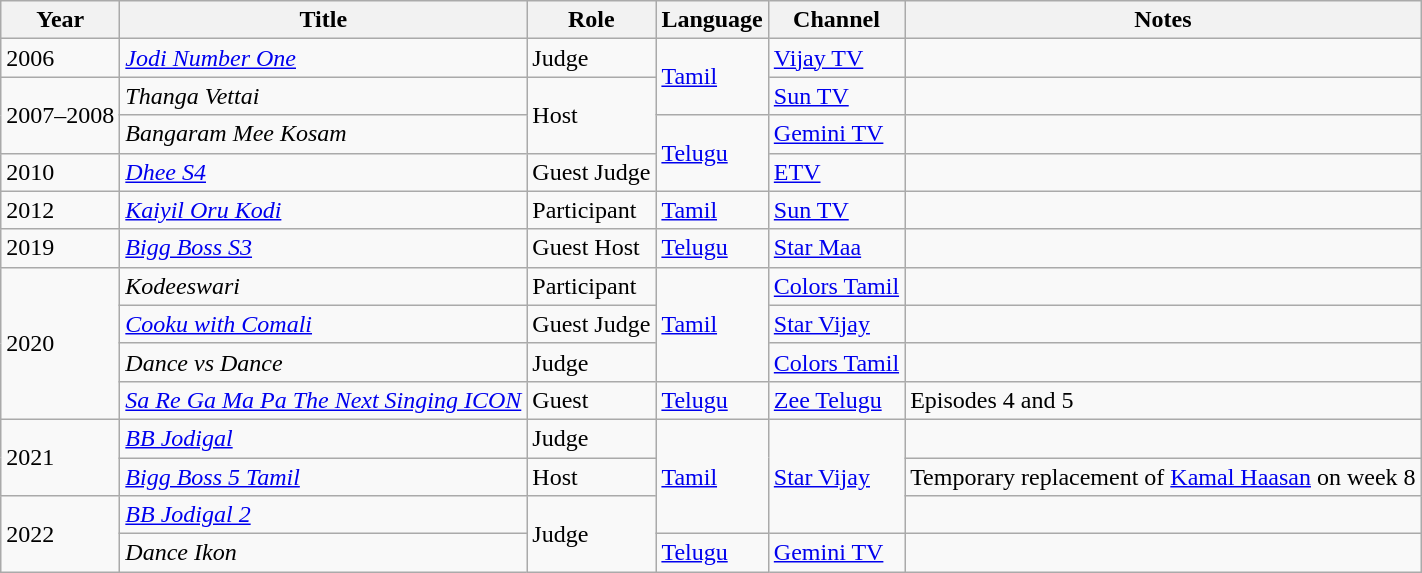<table class="wikitable sortable">
<tr>
<th scope="col">Year</th>
<th scope="col">Title</th>
<th scope="col">Role</th>
<th scope="col">Language</th>
<th scope="col">Channel</th>
<th scope="col" class="unsortable">Notes</th>
</tr>
<tr>
<td>2006</td>
<td><em><a href='#'>Jodi Number One</a></em></td>
<td>Judge</td>
<td rowspan="2"><a href='#'>Tamil</a></td>
<td><a href='#'>Vijay TV</a></td>
<td></td>
</tr>
<tr>
<td rowspan="2">2007–2008</td>
<td><em>Thanga Vettai</em></td>
<td rowspan="2">Host</td>
<td><a href='#'>Sun TV</a></td>
<td></td>
</tr>
<tr>
<td><em>Bangaram Mee Kosam</em></td>
<td rowspan="2"><a href='#'>Telugu</a></td>
<td><a href='#'>Gemini TV</a></td>
<td></td>
</tr>
<tr>
<td>2010</td>
<td><em><a href='#'>Dhee S4</a></em></td>
<td>Guest Judge</td>
<td><a href='#'>ETV</a></td>
<td></td>
</tr>
<tr>
<td>2012</td>
<td><em><a href='#'>Kaiyil Oru Kodi</a></em></td>
<td>Participant</td>
<td><a href='#'>Tamil</a></td>
<td><a href='#'>Sun TV</a></td>
<td></td>
</tr>
<tr>
<td>2019</td>
<td><em><a href='#'>Bigg Boss S3</a></em></td>
<td>Guest Host</td>
<td><a href='#'>Telugu</a></td>
<td><a href='#'>Star Maa</a></td>
<td></td>
</tr>
<tr>
<td rowspan="4">2020</td>
<td><em>Kodeeswari</em></td>
<td>Participant</td>
<td rowspan="3"><a href='#'>Tamil</a></td>
<td><a href='#'>Colors Tamil</a></td>
<td></td>
</tr>
<tr>
<td><em><a href='#'>Cooku with Comali</a></em></td>
<td>Guest Judge</td>
<td><a href='#'>Star Vijay</a></td>
<td></td>
</tr>
<tr>
<td><em>Dance vs Dance</em></td>
<td>Judge</td>
<td><a href='#'>Colors Tamil</a></td>
<td></td>
</tr>
<tr>
<td><em><a href='#'>Sa Re Ga Ma Pa The Next Singing ICON</a></em></td>
<td>Guest</td>
<td><a href='#'>Telugu</a></td>
<td><a href='#'>Zee Telugu</a></td>
<td>Episodes 4 and 5</td>
</tr>
<tr>
<td rowspan="2">2021</td>
<td><em><a href='#'>BB Jodigal</a></em></td>
<td>Judge</td>
<td rowspan="3"><a href='#'>Tamil</a></td>
<td rowspan="3"><a href='#'>Star Vijay</a></td>
<td></td>
</tr>
<tr>
<td><a href='#'><em>Bigg Boss 5 Tamil</em></a></td>
<td>Host</td>
<td>Temporary replacement of <a href='#'>Kamal Haasan</a> on week 8</td>
</tr>
<tr>
<td rowspan="2">2022</td>
<td><em><a href='#'> BB Jodigal 2</a></em></td>
<td rowspan="2">Judge</td>
<td></td>
</tr>
<tr>
<td><em>Dance Ikon</em></td>
<td><a href='#'>Telugu</a></td>
<td><a href='#'>Gemini TV</a></td>
<td></td>
</tr>
</table>
